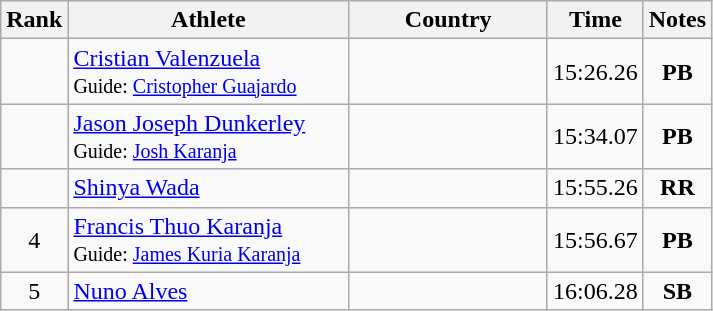<table class="wikitable sortable" style="text-align:center">
<tr>
<th>Rank</th>
<th style="width:180px">Athlete</th>
<th style="width:125px">Country</th>
<th>Time</th>
<th>Notes</th>
</tr>
<tr>
<td></td>
<td style="text-align:left;"><a href='#'>Cristian Valenzuela</a><br><small>Guide: <a href='#'>Cristopher Guajardo</a></small></td>
<td style="text-align:left;"></td>
<td>15:26.26</td>
<td><strong>PB</strong></td>
</tr>
<tr>
<td></td>
<td style="text-align:left;"><a href='#'>Jason Joseph Dunkerley</a><br><small>Guide: <a href='#'>Josh Karanja</a></small></td>
<td style="text-align:left;"></td>
<td>15:34.07</td>
<td><strong>PB</strong></td>
</tr>
<tr>
<td></td>
<td style="text-align:left;"><a href='#'>Shinya Wada</a></td>
<td style="text-align:left;"></td>
<td>15:55.26</td>
<td><strong>RR</strong></td>
</tr>
<tr>
<td>4</td>
<td style="text-align:left;"><a href='#'>Francis Thuo Karanja</a><br><small>Guide: <a href='#'>James Kuria Karanja</a></small></td>
<td style="text-align:left;"></td>
<td>15:56.67</td>
<td><strong>PB</strong></td>
</tr>
<tr>
<td>5</td>
<td style="text-align:left;"><a href='#'>Nuno Alves</a></td>
<td style="text-align:left;"></td>
<td>16:06.28</td>
<td><strong>SB</strong></td>
</tr>
</table>
